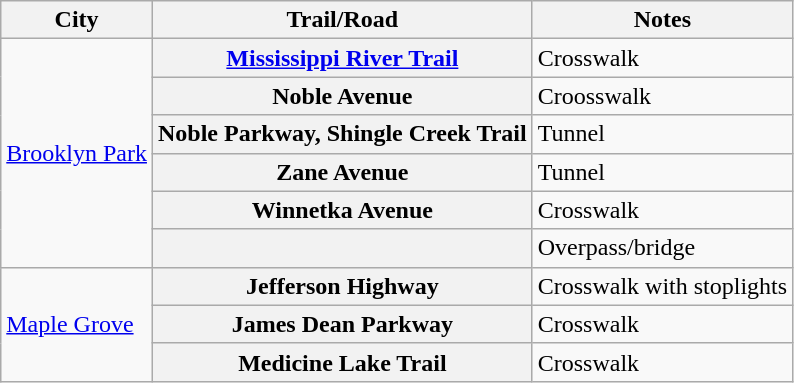<table class="wikitable plainrowheaders">
<tr>
<th scope="col">City</th>
<th scope="col">Trail/Road</th>
<th scope="col">Notes</th>
</tr>
<tr>
<td rowspan=6><a href='#'>Brooklyn Park</a></td>
<th scope="row"><a href='#'>Mississippi River Trail</a></th>
<td>Crosswalk</td>
</tr>
<tr>
<th scope="row">Noble Avenue</th>
<td>Croosswalk</td>
</tr>
<tr>
<th scope="row">Noble Parkway, Shingle Creek Trail</th>
<td>Tunnel</td>
</tr>
<tr>
<th scope="row">Zane Avenue</th>
<td>Tunnel</td>
</tr>
<tr>
<th scope="row">Winnetka Avenue</th>
<td>Crosswalk</td>
</tr>
<tr>
<th scope="row"></th>
<td>Overpass/bridge</td>
</tr>
<tr>
<td rowspan=3><a href='#'>Maple Grove</a></td>
<th scope="row">Jefferson Highway</th>
<td>Crosswalk with stoplights</td>
</tr>
<tr>
<th scope="row">James Dean Parkway</th>
<td>Crosswalk</td>
</tr>
<tr>
<th scope="row">Medicine Lake Trail</th>
<td>Crosswalk</td>
</tr>
</table>
